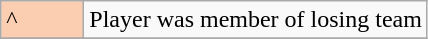<table class="wikitable">
<tr>
<td style="background-color:#FBCEB1; width:3em">^</td>
<td>Player was member of losing team</td>
</tr>
<tr>
</tr>
</table>
